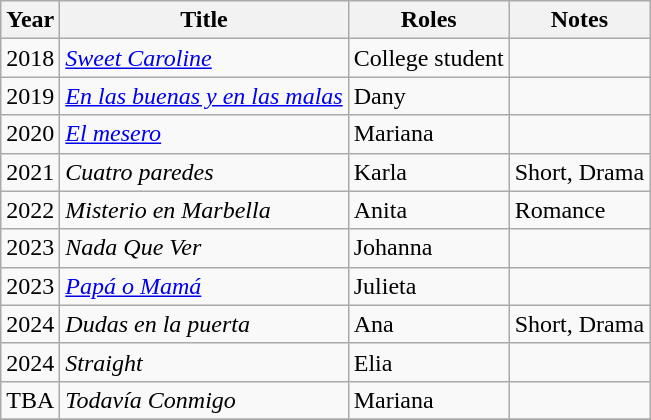<table class="wikitable sortable">
<tr>
<th>Year</th>
<th>Title</th>
<th>Roles</th>
<th>Notes</th>
</tr>
<tr>
<td>2018</td>
<td><em><a href='#'>Sweet Caroline</a></em></td>
<td>College student</td>
<td></td>
</tr>
<tr>
<td>2019</td>
<td><em><a href='#'>En las buenas y en las malas</a></em></td>
<td>Dany</td>
<td></td>
</tr>
<tr>
<td>2020</td>
<td><em><a href='#'>El mesero</a></em></td>
<td>Mariana</td>
<td></td>
</tr>
<tr>
<td>2021</td>
<td><em>Cuatro paredes</em></td>
<td>Karla</td>
<td>Short, Drama</td>
</tr>
<tr>
<td>2022</td>
<td><em>Misterio en Marbella</em></td>
<td>Anita</td>
<td>Romance</td>
</tr>
<tr>
<td>2023</td>
<td><em>Nada Que Ver</em></td>
<td>Johanna</td>
<td></td>
</tr>
<tr>
<td>2023</td>
<td><em><a href='#'>Papá o Mamá</a></em></td>
<td>Julieta</td>
<td></td>
</tr>
<tr>
<td>2024</td>
<td><em>Dudas en la puerta</em></td>
<td>Ana</td>
<td>Short, Drama</td>
</tr>
<tr>
<td>2024</td>
<td><em>Straight</em></td>
<td>Elia</td>
<td></td>
</tr>
<tr>
<td>TBA</td>
<td><em>Todavía Conmigo</em></td>
<td>Mariana</td>
<td></td>
</tr>
<tr>
</tr>
</table>
